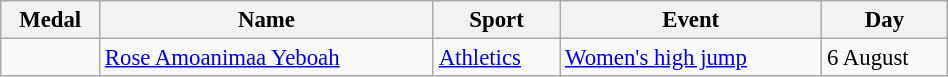<table class="wikitable sortable" style="font-size: 95%; width:50%">
<tr>
<th>Medal</th>
<th>Name</th>
<th>Sport</th>
<th>Event</th>
<th>Day</th>
</tr>
<tr>
<td></td>
<td><a href='#'>Rose Amoanimaa Yeboah</a></td>
<td><a href='#'>Athletics</a></td>
<td><a href='#'>Women's high jump</a></td>
<td>6 August</td>
</tr>
</table>
